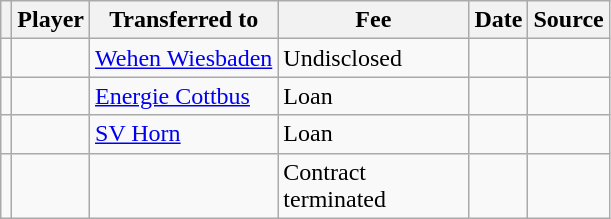<table class="wikitable plainrowheaders sortable">
<tr>
<th></th>
<th scope="col">Player</th>
<th>Transferred to</th>
<th style="width: 120px;">Fee</th>
<th scope="col">Date</th>
<th scope="col">Source</th>
</tr>
<tr>
<td align="center"></td>
<td> </td>
<td> <a href='#'>Wehen Wiesbaden</a></td>
<td>Undisclosed</td>
<td></td>
<td></td>
</tr>
<tr>
<td align="center"></td>
<td> </td>
<td> <a href='#'>Energie Cottbus</a></td>
<td>Loan</td>
<td></td>
<td></td>
</tr>
<tr>
<td align="center"></td>
<td> </td>
<td> <a href='#'>SV Horn</a></td>
<td>Loan</td>
<td></td>
<td></td>
</tr>
<tr>
<td align="center"></td>
<td> </td>
<td></td>
<td>Contract terminated</td>
<td></td>
<td></td>
</tr>
</table>
